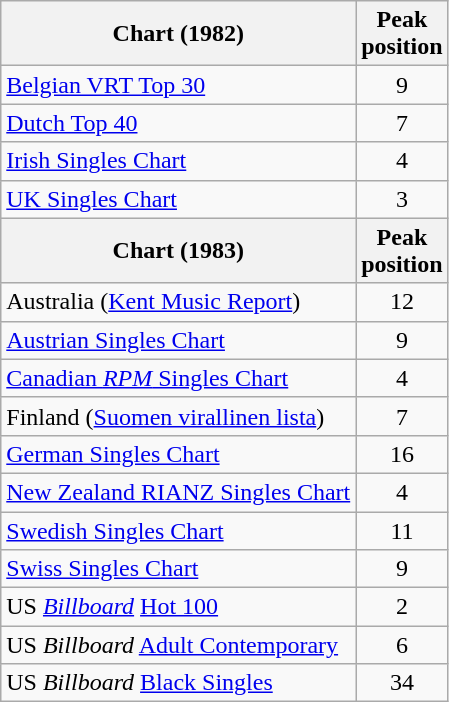<table class="wikitable">
<tr>
<th>Chart (1982)</th>
<th>Peak<br>position</th>
</tr>
<tr>
<td><a href='#'>Belgian VRT Top 30</a></td>
<td style="text-align:center;">9</td>
</tr>
<tr>
<td><a href='#'>Dutch Top 40</a></td>
<td style="text-align:center;">7</td>
</tr>
<tr>
<td><a href='#'>Irish Singles Chart</a></td>
<td style="text-align:center;">4</td>
</tr>
<tr>
<td><a href='#'>UK Singles Chart</a></td>
<td style="text-align:center;">3</td>
</tr>
<tr>
<th>Chart (1983)</th>
<th>Peak<br>position</th>
</tr>
<tr>
<td>Australia (<a href='#'>Kent Music Report</a>)</td>
<td style="text-align:center;">12</td>
</tr>
<tr>
<td><a href='#'>Austrian Singles Chart</a></td>
<td style="text-align:center;">9</td>
</tr>
<tr>
<td><a href='#'>Canadian <em>RPM</em> Singles Chart</a></td>
<td style="text-align:center;">4</td>
</tr>
<tr>
<td>Finland (<a href='#'>Suomen virallinen lista</a>)</td>
<td style="text-align:center;">7</td>
</tr>
<tr>
<td><a href='#'>German Singles Chart</a></td>
<td style="text-align:center;">16</td>
</tr>
<tr>
<td><a href='#'>New Zealand RIANZ Singles Chart</a></td>
<td style="text-align:center;">4</td>
</tr>
<tr>
<td><a href='#'>Swedish Singles Chart</a></td>
<td style="text-align:center;">11</td>
</tr>
<tr>
<td><a href='#'>Swiss Singles Chart</a></td>
<td style="text-align:center;">9</td>
</tr>
<tr>
<td>US <em><a href='#'>Billboard</a></em> <a href='#'>Hot 100</a></td>
<td style="text-align:center;">2</td>
</tr>
<tr>
<td>US <em>Billboard</em> <a href='#'>Adult Contemporary</a></td>
<td align="center">6</td>
</tr>
<tr>
<td>US <em>Billboard</em> <a href='#'>Black Singles</a></td>
<td align="center">34</td>
</tr>
</table>
